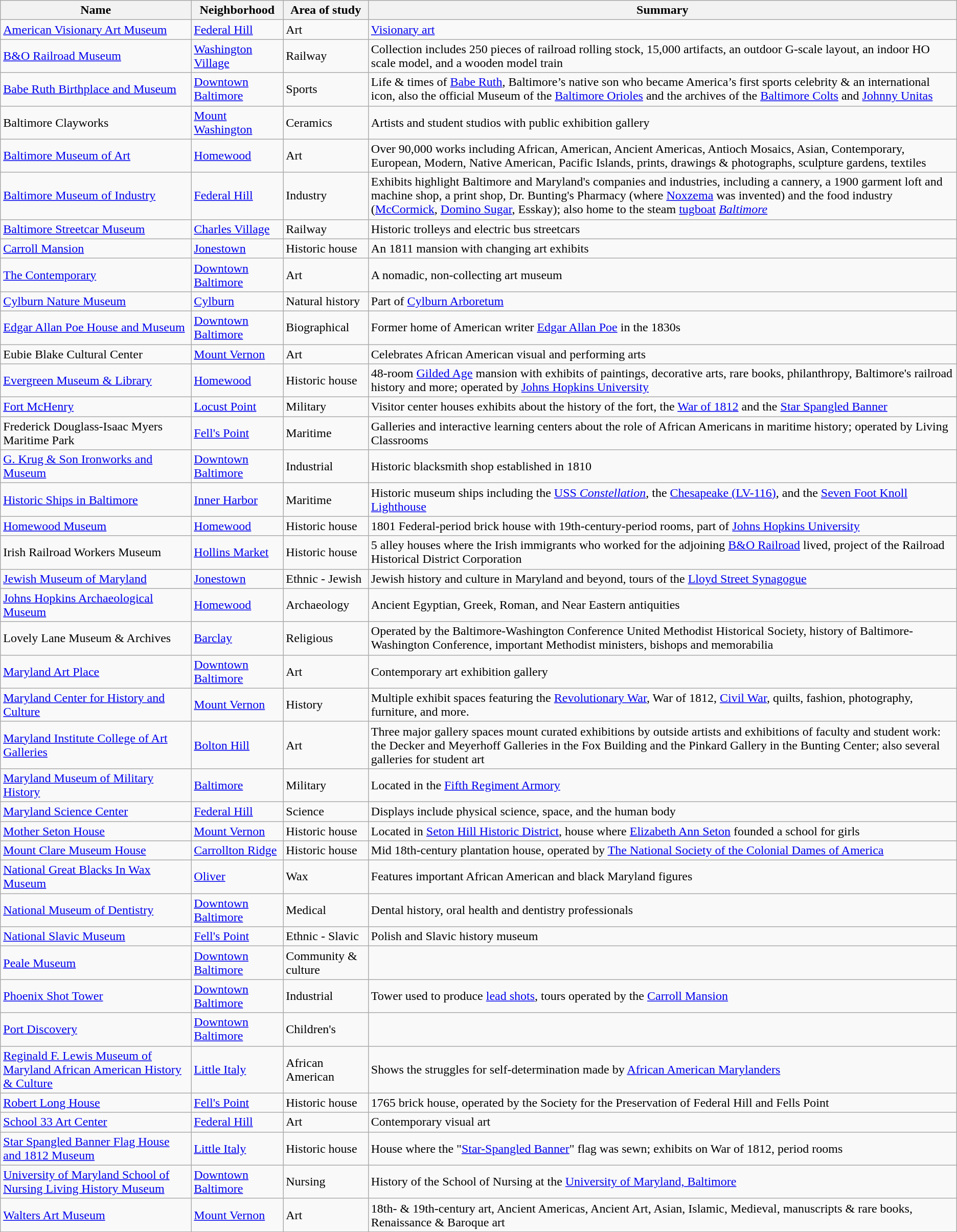<table class="wikitable sortable">
<tr>
<th>Name</th>
<th>Neighborhood</th>
<th>Area of study</th>
<th class="unsortable">Summary</th>
</tr>
<tr>
<td><a href='#'>American Visionary Art Museum</a></td>
<td><a href='#'>Federal Hill</a></td>
<td>Art</td>
<td><a href='#'>Visionary art</a></td>
</tr>
<tr>
<td><a href='#'>B&O Railroad Museum</a></td>
<td><a href='#'>Washington Village</a></td>
<td>Railway</td>
<td>Collection includes 250 pieces of railroad rolling stock, 15,000 artifacts, an outdoor G-scale layout, an indoor HO scale model, and a wooden model train</td>
</tr>
<tr>
<td><a href='#'>Babe Ruth Birthplace and Museum</a></td>
<td><a href='#'>Downtown Baltimore</a></td>
<td>Sports</td>
<td>Life & times of <a href='#'>Babe Ruth</a>, Baltimore’s native son who became America’s first sports celebrity & an international icon, also the official Museum of the <a href='#'>Baltimore Orioles</a> and the archives of the <a href='#'>Baltimore Colts</a> and <a href='#'>Johnny Unitas</a></td>
</tr>
<tr>
<td>Baltimore Clayworks</td>
<td><a href='#'>Mount Washington</a></td>
<td>Ceramics</td>
<td>Artists and student studios with public exhibition gallery</td>
</tr>
<tr>
<td><a href='#'>Baltimore Museum of Art</a></td>
<td><a href='#'>Homewood</a></td>
<td>Art</td>
<td>Over 90,000 works including African, American, Ancient Americas, Antioch Mosaics, Asian, Contemporary, European, Modern, Native American, Pacific Islands, prints, drawings & photographs, sculpture gardens, textiles</td>
</tr>
<tr>
<td><a href='#'>Baltimore Museum of Industry</a></td>
<td><a href='#'>Federal Hill</a></td>
<td>Industry</td>
<td>Exhibits highlight Baltimore and Maryland's companies and industries, including a cannery, a 1900 garment loft and machine shop, a print shop, Dr. Bunting's Pharmacy (where <a href='#'>Noxzema</a> was invented) and the food industry (<a href='#'>McCormick</a>, <a href='#'>Domino Sugar</a>, Esskay); also home to the steam <a href='#'>tugboat</a> <em><a href='#'>Baltimore</a></em></td>
</tr>
<tr>
<td><a href='#'>Baltimore Streetcar Museum</a></td>
<td><a href='#'>Charles Village</a></td>
<td>Railway</td>
<td>Historic trolleys and electric bus streetcars</td>
</tr>
<tr>
<td><a href='#'>Carroll Mansion</a></td>
<td><a href='#'>Jonestown</a></td>
<td>Historic house</td>
<td>An 1811 mansion with changing art exhibits</td>
</tr>
<tr>
<td><a href='#'>The Contemporary</a></td>
<td><a href='#'>Downtown Baltimore</a></td>
<td>Art</td>
<td>A nomadic, non-collecting art museum</td>
</tr>
<tr>
<td><a href='#'>Cylburn Nature Museum</a></td>
<td><a href='#'>Cylburn</a></td>
<td>Natural history</td>
<td>Part of <a href='#'>Cylburn Arboretum</a></td>
</tr>
<tr>
<td><a href='#'>Edgar Allan Poe House and Museum</a></td>
<td><a href='#'>Downtown Baltimore</a></td>
<td>Biographical</td>
<td>Former home of American writer <a href='#'>Edgar Allan Poe</a> in the 1830s</td>
</tr>
<tr>
<td>Eubie Blake Cultural Center</td>
<td><a href='#'>Mount Vernon</a></td>
<td>Art</td>
<td>Celebrates African American visual and performing arts </td>
</tr>
<tr>
<td><a href='#'>Evergreen Museum & Library</a></td>
<td><a href='#'>Homewood</a></td>
<td>Historic house</td>
<td>48-room <a href='#'>Gilded Age</a> mansion with exhibits of paintings, decorative arts, rare books, philanthropy, Baltimore's railroad history and more; operated by <a href='#'>Johns Hopkins University</a></td>
</tr>
<tr>
<td><a href='#'>Fort McHenry</a></td>
<td><a href='#'>Locust Point</a></td>
<td>Military</td>
<td>Visitor center houses exhibits about the history of the fort, the <a href='#'>War of 1812</a> and the <a href='#'>Star Spangled Banner</a></td>
</tr>
<tr>
<td>Frederick Douglass-Isaac Myers Maritime Park</td>
<td><a href='#'>Fell's Point</a></td>
<td>Maritime</td>
<td>Galleries and interactive learning centers about the role of African Americans in maritime history; operated by Living Classrooms </td>
</tr>
<tr>
<td><a href='#'>G. Krug & Son Ironworks and Museum</a></td>
<td><a href='#'>Downtown Baltimore</a></td>
<td>Industrial</td>
<td>Historic blacksmith shop established in 1810</td>
</tr>
<tr>
<td><a href='#'>Historic Ships in Baltimore</a></td>
<td><a href='#'>Inner Harbor</a></td>
<td>Maritime</td>
<td>Historic museum ships including the <a href='#'>USS <em>Constellation</em></a>, the <a href='#'>Chesapeake (LV-116)</a>, and the <a href='#'>Seven Foot Knoll Lighthouse</a></td>
</tr>
<tr>
<td><a href='#'>Homewood Museum</a></td>
<td><a href='#'>Homewood</a></td>
<td>Historic house</td>
<td>1801 Federal-period brick house with 19th-century-period rooms, part of <a href='#'>Johns Hopkins University</a></td>
</tr>
<tr>
<td>Irish Railroad Workers Museum</td>
<td><a href='#'>Hollins Market</a></td>
<td>Historic house</td>
<td>5 alley houses where the Irish immigrants who worked for the adjoining <a href='#'>B&O Railroad</a> lived, project of the Railroad Historical District Corporation</td>
</tr>
<tr>
<td><a href='#'>Jewish Museum of Maryland</a></td>
<td><a href='#'>Jonestown</a></td>
<td>Ethnic - Jewish</td>
<td>Jewish history and culture in Maryland and beyond, tours of the <a href='#'>Lloyd Street Synagogue</a></td>
</tr>
<tr>
<td><a href='#'>Johns Hopkins Archaeological Museum</a></td>
<td><a href='#'>Homewood</a></td>
<td>Archaeology</td>
<td>Ancient Egyptian, Greek, Roman, and Near Eastern antiquities</td>
</tr>
<tr>
<td>Lovely Lane Museum & Archives</td>
<td><a href='#'>Barclay</a></td>
<td>Religious</td>
<td>Operated by the Baltimore-Washington Conference United Methodist Historical Society, history of Baltimore-Washington Conference, important Methodist ministers, bishops and memorabilia</td>
</tr>
<tr>
<td><a href='#'>Maryland Art Place</a></td>
<td><a href='#'>Downtown Baltimore</a></td>
<td>Art</td>
<td>Contemporary art exhibition gallery</td>
</tr>
<tr>
<td><a href='#'>Maryland Center for History and Culture</a></td>
<td><a href='#'>Mount Vernon</a></td>
<td>History</td>
<td>Multiple exhibit spaces featuring the <a href='#'>Revolutionary War</a>, War of 1812, <a href='#'>Civil War</a>, quilts, fashion, photography, furniture, and more.</td>
</tr>
<tr>
<td><a href='#'>Maryland Institute College of Art Galleries</a></td>
<td><a href='#'>Bolton Hill</a></td>
<td>Art</td>
<td>Three major gallery spaces mount curated exhibitions by outside artists and exhibitions of faculty and student work: the Decker and Meyerhoff Galleries in the Fox Building and the Pinkard Gallery in the Bunting Center; also several galleries for student art</td>
</tr>
<tr>
<td><a href='#'>Maryland Museum of Military History</a></td>
<td><a href='#'>Baltimore</a></td>
<td>Military</td>
<td>Located in the <a href='#'>Fifth Regiment Armory</a></td>
</tr>
<tr>
<td><a href='#'>Maryland Science Center</a></td>
<td><a href='#'>Federal Hill</a></td>
<td>Science</td>
<td>Displays include physical science, space, and the human body</td>
</tr>
<tr>
<td><a href='#'>Mother Seton House</a></td>
<td><a href='#'>Mount Vernon</a></td>
<td>Historic house</td>
<td>Located in <a href='#'>Seton Hill Historic District</a>, house where <a href='#'>Elizabeth Ann Seton</a> founded a school for girls</td>
</tr>
<tr>
<td><a href='#'>Mount Clare Museum House</a></td>
<td><a href='#'>Carrollton Ridge</a></td>
<td>Historic house</td>
<td>Mid 18th-century plantation house, operated by <a href='#'>The National Society of the Colonial Dames of America</a></td>
</tr>
<tr>
<td><a href='#'>National Great Blacks In Wax Museum</a></td>
<td><a href='#'>Oliver</a></td>
<td>Wax</td>
<td>Features important African American and black Maryland figures</td>
</tr>
<tr>
<td><a href='#'>National Museum of Dentistry</a></td>
<td><a href='#'>Downtown Baltimore</a></td>
<td>Medical</td>
<td>Dental history, oral health and dentistry professionals</td>
</tr>
<tr>
<td><a href='#'>National Slavic Museum</a></td>
<td><a href='#'>Fell's Point</a></td>
<td>Ethnic - Slavic</td>
<td>Polish and Slavic history museum</td>
</tr>
<tr>
<td><a href='#'>Peale Museum</a></td>
<td><a href='#'>Downtown Baltimore</a></td>
<td>Community & culture</td>
<td></td>
</tr>
<tr>
<td><a href='#'>Phoenix Shot Tower</a></td>
<td><a href='#'>Downtown Baltimore</a></td>
<td>Industrial</td>
<td>Tower used to produce <a href='#'>lead shots</a>, tours operated by the <a href='#'>Carroll Mansion</a></td>
</tr>
<tr>
<td><a href='#'>Port Discovery</a></td>
<td><a href='#'>Downtown Baltimore</a></td>
<td>Children's</td>
<td></td>
</tr>
<tr>
<td><a href='#'>Reginald F. Lewis Museum of Maryland African American History & Culture</a></td>
<td><a href='#'>Little Italy</a></td>
<td>African American</td>
<td>Shows the struggles for self-determination made by <a href='#'>African American Marylanders</a></td>
</tr>
<tr>
<td><a href='#'>Robert Long House</a></td>
<td><a href='#'>Fell's Point</a></td>
<td>Historic house</td>
<td>1765 brick house, operated by the Society for the Preservation of Federal Hill and Fells Point</td>
</tr>
<tr>
<td><a href='#'>School 33 Art Center</a></td>
<td><a href='#'>Federal Hill</a></td>
<td>Art</td>
<td>Contemporary visual art</td>
</tr>
<tr>
<td><a href='#'>Star Spangled Banner Flag House and 1812 Museum</a></td>
<td><a href='#'>Little Italy</a></td>
<td>Historic house</td>
<td>House where the "<a href='#'>Star-Spangled Banner</a>" flag was sewn; exhibits on War of 1812, period rooms</td>
</tr>
<tr>
<td><a href='#'>University of Maryland School of Nursing Living History Museum</a></td>
<td><a href='#'>Downtown Baltimore</a></td>
<td>Nursing</td>
<td>History of the School of Nursing at the <a href='#'>University of Maryland, Baltimore</a></td>
</tr>
<tr>
<td><a href='#'>Walters Art Museum</a></td>
<td><a href='#'>Mount Vernon</a></td>
<td>Art</td>
<td>18th- & 19th-century art, Ancient Americas, Ancient Art, Asian, Islamic, Medieval, manuscripts & rare books, Renaissance & Baroque art</td>
</tr>
<tr>
</tr>
</table>
